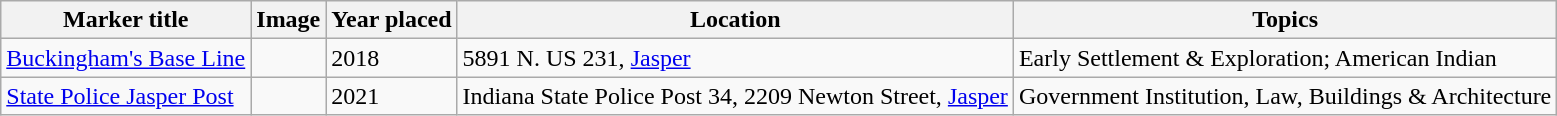<table class="wikitable sortable">
<tr>
<th>Marker title</th>
<th class="unsortable">Image</th>
<th>Year placed</th>
<th>Location</th>
<th>Topics</th>
</tr>
<tr>
<td><a href='#'>Buckingham's Base Line</a></td>
<td></td>
<td>2018</td>
<td>5891 N. US 231, <a href='#'>Jasper</a><br></td>
<td>Early Settlement & Exploration; American Indian</td>
</tr>
<tr ->
<td><a href='#'>State Police Jasper Post</a></td>
<td></td>
<td>2021</td>
<td>Indiana State Police Post 34, 2209 Newton Street, <a href='#'>Jasper</a><br></td>
<td>Government Institution, Law, Buildings & Architecture</td>
</tr>
</table>
